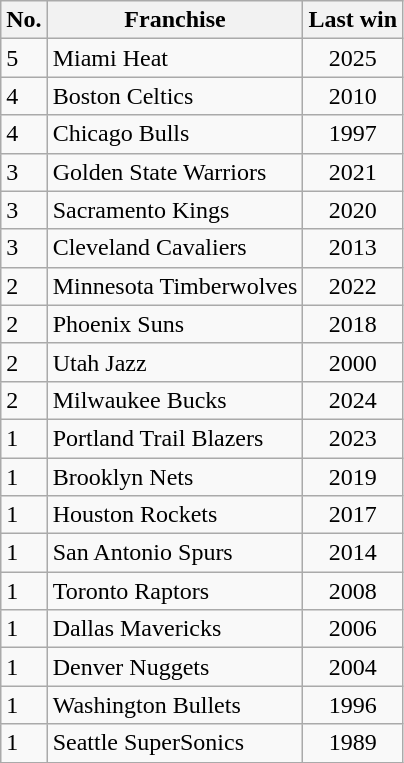<table class="wikitable sortable">
<tr>
<th>No.</th>
<th>Franchise</th>
<th>Last win</th>
</tr>
<tr>
<td>5</td>
<td>Miami Heat</td>
<td style="text-align:center;">2025</td>
</tr>
<tr>
<td>4</td>
<td>Boston Celtics</td>
<td style="text-align:center;">2010</td>
</tr>
<tr>
<td>4</td>
<td>Chicago Bulls</td>
<td style="text-align:center;">1997</td>
</tr>
<tr>
<td>3</td>
<td>Golden State Warriors</td>
<td style="text-align:center;">2021</td>
</tr>
<tr>
<td>3</td>
<td>Sacramento Kings</td>
<td style="text-align:center;">2020</td>
</tr>
<tr>
<td>3</td>
<td>Cleveland Cavaliers</td>
<td style="text-align:center;">2013</td>
</tr>
<tr>
<td>2</td>
<td>Minnesota Timberwolves</td>
<td style="text-align:center;">2022</td>
</tr>
<tr>
<td>2</td>
<td>Phoenix Suns</td>
<td style="text-align:center;">2018</td>
</tr>
<tr>
<td>2</td>
<td>Utah Jazz</td>
<td style="text-align:center;">2000</td>
</tr>
<tr>
<td>2</td>
<td>Milwaukee Bucks</td>
<td style="text-align:center;">2024</td>
</tr>
<tr>
<td>1</td>
<td>Portland Trail Blazers</td>
<td style="text-align:center;">2023</td>
</tr>
<tr>
<td>1</td>
<td>Brooklyn Nets</td>
<td style="text-align:center;">2019</td>
</tr>
<tr>
<td>1</td>
<td>Houston Rockets</td>
<td style="text-align:center;">2017</td>
</tr>
<tr>
<td>1</td>
<td>San Antonio Spurs</td>
<td style="text-align:center;">2014</td>
</tr>
<tr>
<td>1</td>
<td>Toronto Raptors</td>
<td style="text-align:center;">2008</td>
</tr>
<tr>
<td>1</td>
<td>Dallas Mavericks</td>
<td style="text-align:center;">2006</td>
</tr>
<tr>
<td>1</td>
<td>Denver Nuggets</td>
<td style="text-align:center;">2004</td>
</tr>
<tr>
<td>1</td>
<td>Washington Bullets</td>
<td style="text-align:center;">1996</td>
</tr>
<tr>
<td>1</td>
<td>Seattle SuperSonics</td>
<td style="text-align:center;">1989</td>
</tr>
</table>
